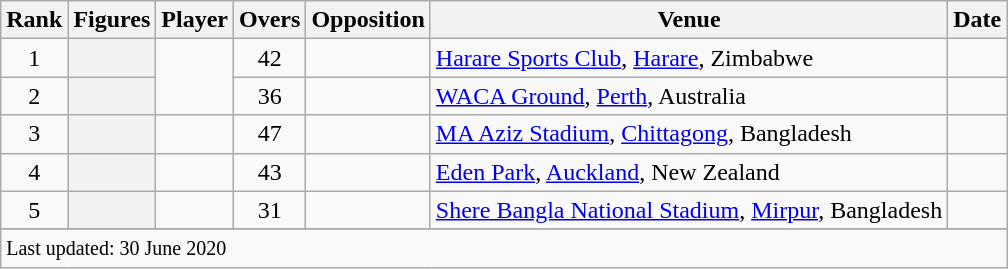<table class="wikitable plainrowheaders sortable">
<tr>
<th scope=col>Rank</th>
<th scope=col>Figures</th>
<th scope=col>Player</th>
<th scope=col>Overs</th>
<th scope=col>Opposition</th>
<th scope=col>Venue</th>
<th scope=col>Date</th>
</tr>
<tr>
<td align=center>1</td>
<th scope=row style=text-align:center;></th>
<td rowspan=2></td>
<td align=center>42</td>
<td></td>
<td><a href='#'>Harare Sports Club</a>, <a href='#'>Harare</a>, Zimbabwe</td>
<td></td>
</tr>
<tr>
<td align=center>2</td>
<th scope=row style=text-align:center;></th>
<td align=center>36</td>
<td></td>
<td><a href='#'>WACA Ground</a>, <a href='#'>Perth</a>, Australia</td>
<td></td>
</tr>
<tr>
<td align=center>3</td>
<th scope=row style=text-align:center;></th>
<td></td>
<td align=center>47</td>
<td></td>
<td><a href='#'>MA Aziz Stadium</a>, <a href='#'>Chittagong</a>, Bangladesh</td>
<td></td>
</tr>
<tr>
<td align=center>4</td>
<th scope=row style=text-align:center;></th>
<td></td>
<td align=center>43</td>
<td></td>
<td><a href='#'>Eden Park</a>, <a href='#'>Auckland</a>, New Zealand</td>
<td></td>
</tr>
<tr>
<td align=center>5</td>
<th scope=row style=text-align:center;></th>
<td></td>
<td align=center>31</td>
<td></td>
<td><a href='#'>Shere Bangla National Stadium</a>, <a href='#'>Mirpur</a>, Bangladesh</td>
<td></td>
</tr>
<tr>
</tr>
<tr class=sortbottom>
<td colspan=7><small>Last updated: 30 June 2020</small></td>
</tr>
</table>
